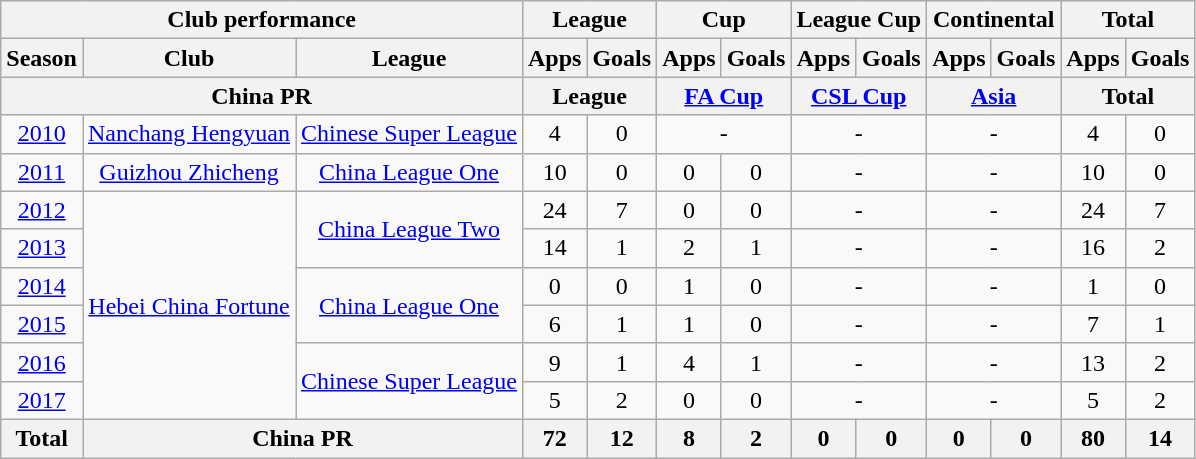<table class="wikitable" style="text-align:center">
<tr>
<th colspan=3>Club performance</th>
<th colspan=2>League</th>
<th colspan=2>Cup</th>
<th colspan=2>League Cup</th>
<th colspan=2>Continental</th>
<th colspan=2>Total</th>
</tr>
<tr>
<th>Season</th>
<th>Club</th>
<th>League</th>
<th>Apps</th>
<th>Goals</th>
<th>Apps</th>
<th>Goals</th>
<th>Apps</th>
<th>Goals</th>
<th>Apps</th>
<th>Goals</th>
<th>Apps</th>
<th>Goals</th>
</tr>
<tr>
<th colspan=3>China PR</th>
<th colspan=2>League</th>
<th colspan=2><a href='#'>FA Cup</a></th>
<th colspan=2><a href='#'>CSL Cup</a></th>
<th colspan=2><a href='#'>Asia</a></th>
<th colspan=2>Total</th>
</tr>
<tr>
<td><a href='#'>2010</a></td>
<td><a href='#'>Nanchang Hengyuan</a></td>
<td><a href='#'>Chinese Super League</a></td>
<td>4</td>
<td>0</td>
<td colspan="2">-</td>
<td colspan="2">-</td>
<td colspan="2">-</td>
<td>4</td>
<td>0</td>
</tr>
<tr>
<td><a href='#'>2011</a></td>
<td><a href='#'>Guizhou Zhicheng</a></td>
<td><a href='#'>China League One</a></td>
<td>10</td>
<td>0</td>
<td>0</td>
<td>0</td>
<td colspan="2">-</td>
<td colspan="2">-</td>
<td>10</td>
<td>0</td>
</tr>
<tr>
<td><a href='#'>2012</a></td>
<td rowspan="6"><a href='#'>Hebei China Fortune</a></td>
<td rowspan="2"><a href='#'>China League Two</a></td>
<td>24</td>
<td>7</td>
<td>0</td>
<td>0</td>
<td colspan="2">-</td>
<td colspan="2">-</td>
<td>24</td>
<td>7</td>
</tr>
<tr>
<td><a href='#'>2013</a></td>
<td>14</td>
<td>1</td>
<td>2</td>
<td>1</td>
<td colspan="2">-</td>
<td colspan="2">-</td>
<td>16</td>
<td>2</td>
</tr>
<tr>
<td><a href='#'>2014</a></td>
<td rowspan="2"><a href='#'>China League One</a></td>
<td>0</td>
<td>0</td>
<td>1</td>
<td>0</td>
<td colspan="2">-</td>
<td colspan="2">-</td>
<td>1</td>
<td>0</td>
</tr>
<tr>
<td><a href='#'>2015</a></td>
<td>6</td>
<td>1</td>
<td>1</td>
<td>0</td>
<td colspan="2">-</td>
<td colspan="2">-</td>
<td>7</td>
<td>1</td>
</tr>
<tr>
<td><a href='#'>2016</a></td>
<td rowspan="2"><a href='#'>Chinese Super League</a></td>
<td>9</td>
<td>1</td>
<td>4</td>
<td>1</td>
<td colspan="2">-</td>
<td colspan="2">-</td>
<td>13</td>
<td>2</td>
</tr>
<tr>
<td><a href='#'>2017</a></td>
<td>5</td>
<td>2</td>
<td>0</td>
<td>0</td>
<td colspan="2">-</td>
<td colspan="2">-</td>
<td>5</td>
<td>2</td>
</tr>
<tr>
<th rowspan=3>Total</th>
<th colspan=2>China PR</th>
<th>72</th>
<th>12</th>
<th>8</th>
<th>2</th>
<th>0</th>
<th>0</th>
<th>0</th>
<th>0</th>
<th>80</th>
<th>14</th>
</tr>
</table>
